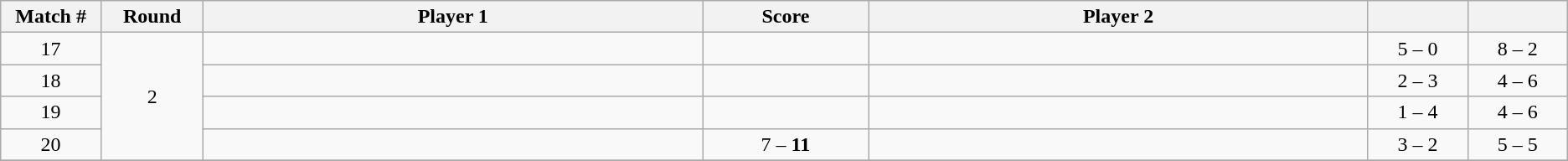<table class="wikitable">
<tr>
<th width="2%">Match #</th>
<th width="2%">Round</th>
<th width="15%">Player 1</th>
<th width="5%">Score</th>
<th width="15%">Player 2</th>
<th width="3%"></th>
<th width="3%"></th>
</tr>
<tr style=text-align:center;"background:#;">
<td>17</td>
<td rowspan=4>2</td>
<td><strong></strong></td>
<td></td>
<td></td>
<td>5 – 0</td>
<td>8 – 2</td>
</tr>
<tr style=text-align:center;"background:#;">
<td>18</td>
<td></td>
<td></td>
<td><strong></strong></td>
<td>2 – 3</td>
<td>4 – 6</td>
</tr>
<tr style=text-align:center;"background:#;">
<td>19</td>
<td></td>
<td></td>
<td><strong></strong></td>
<td>1 – 4</td>
<td>4 – 6</td>
</tr>
<tr style=text-align:center;"background:#;">
<td>20</td>
<td></td>
<td>7 – <strong>11</strong></td>
<td><strong></strong></td>
<td>3 – 2</td>
<td>5 – 5</td>
</tr>
<tr style=text-align:center;"background:#;">
</tr>
</table>
